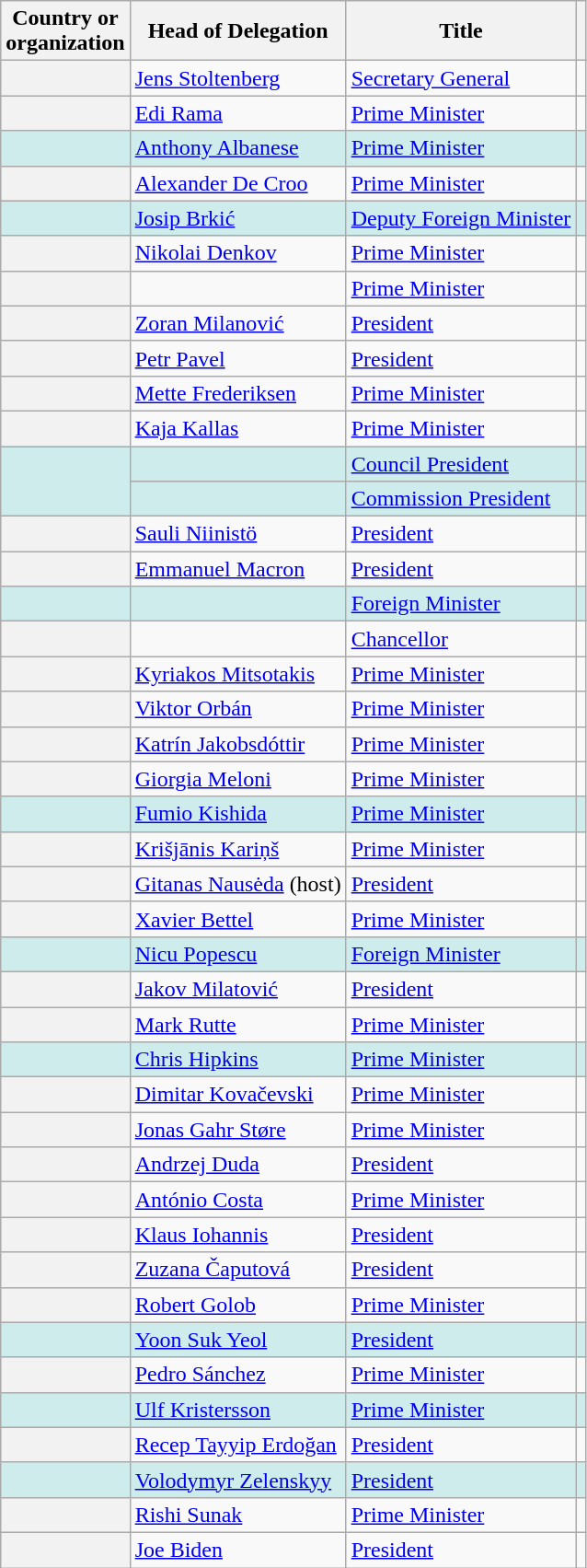<table class="wikitable sortable plainrowheaders">
<tr>
<th>Country or<br>organization</th>
<th>Head of Delegation</th>
<th>Title</th>
<th class="unsortable"></th>
</tr>
<tr>
<th scope="row"><strong></strong></th>
<td><a href='#'>Jens Stoltenberg</a></td>
<td><a href='#'>Secretary General</a></td>
<td></td>
</tr>
<tr>
<th scope="row"></th>
<td><a href='#'>Edi Rama</a></td>
<td><a href='#'>Prime Minister</a></td>
<td></td>
</tr>
<tr bgcolor="#CFECEC"|>
<th scope="row" style="background-color:#CFECEC"></th>
<td><a href='#'>Anthony Albanese</a></td>
<td><a href='#'>Prime Minister</a></td>
<td></td>
</tr>
<tr>
<th scope="row"></th>
<td><a href='#'>Alexander De Croo</a></td>
<td><a href='#'>Prime Minister</a></td>
<td></td>
</tr>
<tr bgcolor="#CFECEC"|>
<th scope="row" style="background-color:#CFECEC"></th>
<td><a href='#'>Josip Brkić</a></td>
<td><a href='#'>Deputy Foreign Minister</a></td>
<td></td>
</tr>
<tr>
<th scope="row"></th>
<td><a href='#'>Nikolai Denkov</a></td>
<td><a href='#'>Prime Minister</a></td>
<td></td>
</tr>
<tr>
<th scope="row"></th>
<td></td>
<td><a href='#'>Prime Minister</a></td>
<td></td>
</tr>
<tr>
<th scope="row"></th>
<td><a href='#'>Zoran Milanović</a></td>
<td><a href='#'>President</a></td>
<td></td>
</tr>
<tr>
<th scope="row"></th>
<td><a href='#'>Petr Pavel</a></td>
<td><a href='#'>President</a></td>
<td></td>
</tr>
<tr>
<th scope="row"></th>
<td><a href='#'>Mette Frederiksen</a></td>
<td><a href='#'>Prime Minister</a></td>
<td></td>
</tr>
<tr>
<th scope="row"></th>
<td><a href='#'>Kaja Kallas</a></td>
<td><a href='#'>Prime Minister</a></td>
<td></td>
</tr>
<tr bgcolor="#CFECEC"|>
<td rowspan="2" style="background-color:#CFECEC"></td>
<td></td>
<td><a href='#'>Council President</a></td>
<td></td>
</tr>
<tr bgcolor="#CFECEC"|>
<td></td>
<td><a href='#'>Commission President</a></td>
<td></td>
</tr>
<tr>
<th scope="row"></th>
<td><a href='#'>Sauli Niinistö</a></td>
<td><a href='#'>President</a></td>
<td></td>
</tr>
<tr>
<th scope="row"></th>
<td><a href='#'>Emmanuel Macron</a></td>
<td><a href='#'>President</a></td>
<td></td>
</tr>
<tr bgcolor="#CFECEC"|>
<th scope="row" style="background-color:#CFECEC"></th>
<td></td>
<td><a href='#'>Foreign Minister</a></td>
<td></td>
</tr>
<tr>
<th scope="row"></th>
<td></td>
<td><a href='#'>Chancellor</a></td>
<td></td>
</tr>
<tr>
<th scope="row"></th>
<td><a href='#'>Kyriakos Mitsotakis</a></td>
<td><a href='#'>Prime Minister</a></td>
<td></td>
</tr>
<tr>
<th scope="row"></th>
<td><a href='#'>Viktor Orbán</a></td>
<td><a href='#'>Prime Minister</a></td>
<td></td>
</tr>
<tr>
<th scope="row"></th>
<td><a href='#'>Katrín Jakobsdóttir</a></td>
<td><a href='#'>Prime Minister</a></td>
<td></td>
</tr>
<tr>
<th scope="row"></th>
<td><a href='#'>Giorgia Meloni</a></td>
<td><a href='#'>Prime Minister</a></td>
<td></td>
</tr>
<tr bgcolor="#CFECEC"|>
<th scope="row" style="background-color:#CFECEC"></th>
<td><a href='#'>Fumio Kishida</a></td>
<td><a href='#'>Prime Minister</a></td>
<td></td>
</tr>
<tr>
<th scope="row"></th>
<td><a href='#'>Krišjānis Kariņš</a></td>
<td><a href='#'>Prime Minister</a></td>
<td></td>
</tr>
<tr>
<th scope="row"></th>
<td><a href='#'>Gitanas Nausėda</a> (host)</td>
<td><a href='#'>President</a></td>
<td></td>
</tr>
<tr>
<th scope="row"></th>
<td><a href='#'>Xavier Bettel</a></td>
<td><a href='#'>Prime Minister</a></td>
<td></td>
</tr>
<tr bgcolor="#CFECEC"|>
<th scope="row" style="background-color:#CFECEC"></th>
<td><a href='#'>Nicu Popescu</a></td>
<td><a href='#'>Foreign Minister</a></td>
<td></td>
</tr>
<tr>
<th scope="row"></th>
<td><a href='#'>Jakov Milatović</a></td>
<td><a href='#'>President</a></td>
<td></td>
</tr>
<tr>
<th scope="row"></th>
<td><a href='#'>Mark Rutte</a></td>
<td><a href='#'>Prime Minister</a></td>
<td></td>
</tr>
<tr bgcolor="#CFECEC"|>
<th scope="row" style="background-color:#CFECEC"></th>
<td><a href='#'>Chris Hipkins</a></td>
<td><a href='#'>Prime Minister</a></td>
<td></td>
</tr>
<tr>
<th scope="row"></th>
<td><a href='#'>Dimitar Kovačevski</a></td>
<td><a href='#'>Prime Minister</a></td>
<td></td>
</tr>
<tr>
<th scope="row"></th>
<td><a href='#'>Jonas Gahr Støre</a></td>
<td><a href='#'>Prime Minister</a></td>
<td></td>
</tr>
<tr>
<th scope="row"></th>
<td><a href='#'>Andrzej Duda</a></td>
<td><a href='#'>President</a></td>
<td></td>
</tr>
<tr>
<th scope="row"></th>
<td><a href='#'>António Costa</a></td>
<td><a href='#'>Prime Minister</a></td>
<td></td>
</tr>
<tr>
<th scope="row"></th>
<td><a href='#'>Klaus Iohannis</a></td>
<td><a href='#'>President</a></td>
<td></td>
</tr>
<tr>
<th scope="row"></th>
<td><a href='#'>Zuzana Čaputová</a></td>
<td><a href='#'>President</a></td>
<td></td>
</tr>
<tr>
<th scope="row"></th>
<td><a href='#'>Robert Golob</a></td>
<td><a href='#'>Prime Minister</a></td>
<td></td>
</tr>
<tr bgcolor="#CFECEC"|>
<th scope="row" style="background-color:#CFECEC"></th>
<td><a href='#'>Yoon Suk Yeol</a></td>
<td><a href='#'>President</a></td>
<td></td>
</tr>
<tr>
<th scope="row"></th>
<td><a href='#'>Pedro Sánchez</a></td>
<td><a href='#'>Prime Minister</a></td>
<td></td>
</tr>
<tr bgcolor="#CFECEC"|>
<th scope="row" style="background-color:#CFECEC"></th>
<td><a href='#'>Ulf Kristersson</a></td>
<td><a href='#'>Prime Minister</a></td>
<td></td>
</tr>
<tr>
<th scope="row"></th>
<td><a href='#'>Recep Tayyip Erdoğan</a></td>
<td><a href='#'>President</a></td>
<td></td>
</tr>
<tr bgcolor="#CFECEC"|>
<th scope="row" style="background-color:#CFECEC"></th>
<td><a href='#'>Volodymyr Zelenskyy</a></td>
<td><a href='#'>President</a></td>
<td></td>
</tr>
<tr>
<th scope="row"></th>
<td><a href='#'>Rishi Sunak</a></td>
<td><a href='#'>Prime Minister</a></td>
<td></td>
</tr>
<tr>
<th scope="row"></th>
<td><a href='#'>Joe Biden</a></td>
<td><a href='#'>President</a></td>
<td></td>
</tr>
</table>
